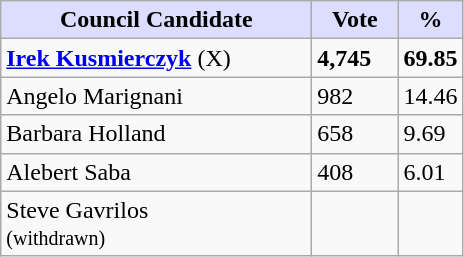<table class="wikitable sortable">
<tr>
<th style="background:#ddf; width:200px;">Council Candidate</th>
<th style="background:#ddf; width:50px;">Vote</th>
<th style="background:#ddf; width:30px;">%</th>
</tr>
<tr>
<td><strong><a href='#'>Irek Kusmierczyk</a></strong> (X)</td>
<td><strong>4,745</strong></td>
<td><strong>69.85</strong></td>
</tr>
<tr>
<td>Angelo Marignani</td>
<td>982</td>
<td>14.46</td>
</tr>
<tr>
<td>Barbara Holland</td>
<td>658</td>
<td>9.69</td>
</tr>
<tr>
<td>Alebert Saba</td>
<td>408</td>
<td>6.01</td>
</tr>
<tr>
<td>Steve Gavrilos<br><small>(withdrawn)</small></td>
<td></td>
<td></td>
</tr>
</table>
